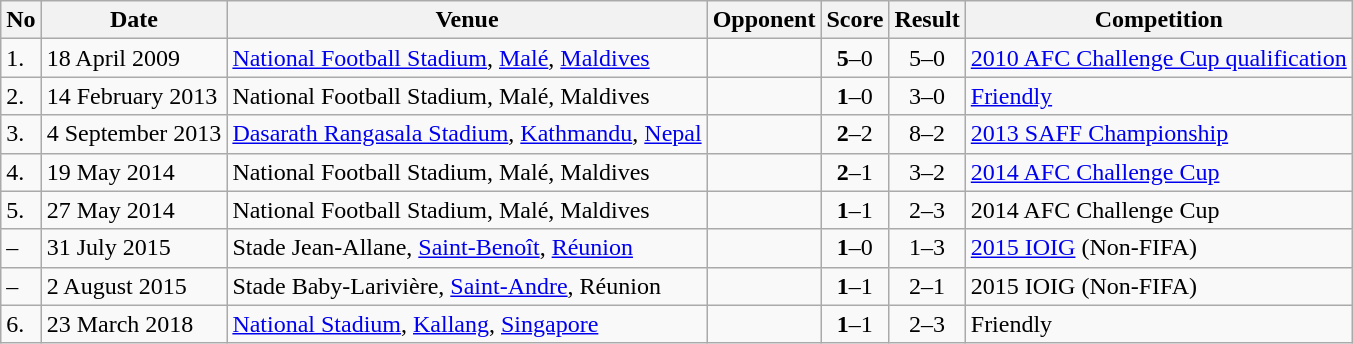<table class="wikitable" style="font-size:100%;">
<tr>
<th>No</th>
<th>Date</th>
<th>Venue</th>
<th>Opponent</th>
<th>Score</th>
<th>Result</th>
<th>Competition</th>
</tr>
<tr>
<td>1.</td>
<td>18 April 2009</td>
<td><a href='#'>National Football Stadium</a>, <a href='#'>Malé</a>, <a href='#'>Maldives</a></td>
<td></td>
<td align=center><strong>5</strong>–0</td>
<td align=center>5–0</td>
<td><a href='#'>2010 AFC Challenge Cup qualification</a></td>
</tr>
<tr>
<td>2.</td>
<td>14 February 2013</td>
<td>National Football Stadium, Malé, Maldives</td>
<td></td>
<td align=center><strong>1</strong>–0</td>
<td align=center>3–0</td>
<td><a href='#'>Friendly</a></td>
</tr>
<tr>
<td>3.</td>
<td>4 September 2013</td>
<td><a href='#'>Dasarath Rangasala Stadium</a>, <a href='#'>Kathmandu</a>, <a href='#'>Nepal</a></td>
<td></td>
<td align=center><strong>2</strong>–2</td>
<td align=center>8–2</td>
<td><a href='#'>2013 SAFF Championship</a></td>
</tr>
<tr>
<td>4.</td>
<td>19 May 2014</td>
<td>National Football Stadium, Malé, Maldives</td>
<td></td>
<td align=center><strong>2</strong>–1</td>
<td align=center>3–2</td>
<td><a href='#'>2014 AFC Challenge Cup</a></td>
</tr>
<tr>
<td>5.</td>
<td>27 May 2014</td>
<td>National Football Stadium, Malé, Maldives</td>
<td></td>
<td align=center><strong>1</strong>–1</td>
<td align=center>2–3 </td>
<td>2014 AFC Challenge Cup</td>
</tr>
<tr>
<td>–</td>
<td>31 July 2015</td>
<td>Stade Jean-Allane, <a href='#'>Saint-Benoît</a>, <a href='#'>Réunion</a></td>
<td></td>
<td align=center><strong>1</strong>–0</td>
<td align=center>1–3</td>
<td><a href='#'>2015 IOIG</a> (Non-FIFA)</td>
</tr>
<tr>
<td>–</td>
<td>2 August 2015</td>
<td>Stade Baby-Larivière, <a href='#'>Saint-Andre</a>, Réunion</td>
<td></td>
<td align=center><strong>1</strong>–1</td>
<td align=center>2–1</td>
<td>2015 IOIG (Non-FIFA)</td>
</tr>
<tr>
<td>6.</td>
<td>23 March 2018</td>
<td><a href='#'>National Stadium</a>, <a href='#'>Kallang</a>, <a href='#'>Singapore</a></td>
<td></td>
<td align=center><strong>1</strong>–1</td>
<td align=center>2–3</td>
<td>Friendly</td>
</tr>
</table>
